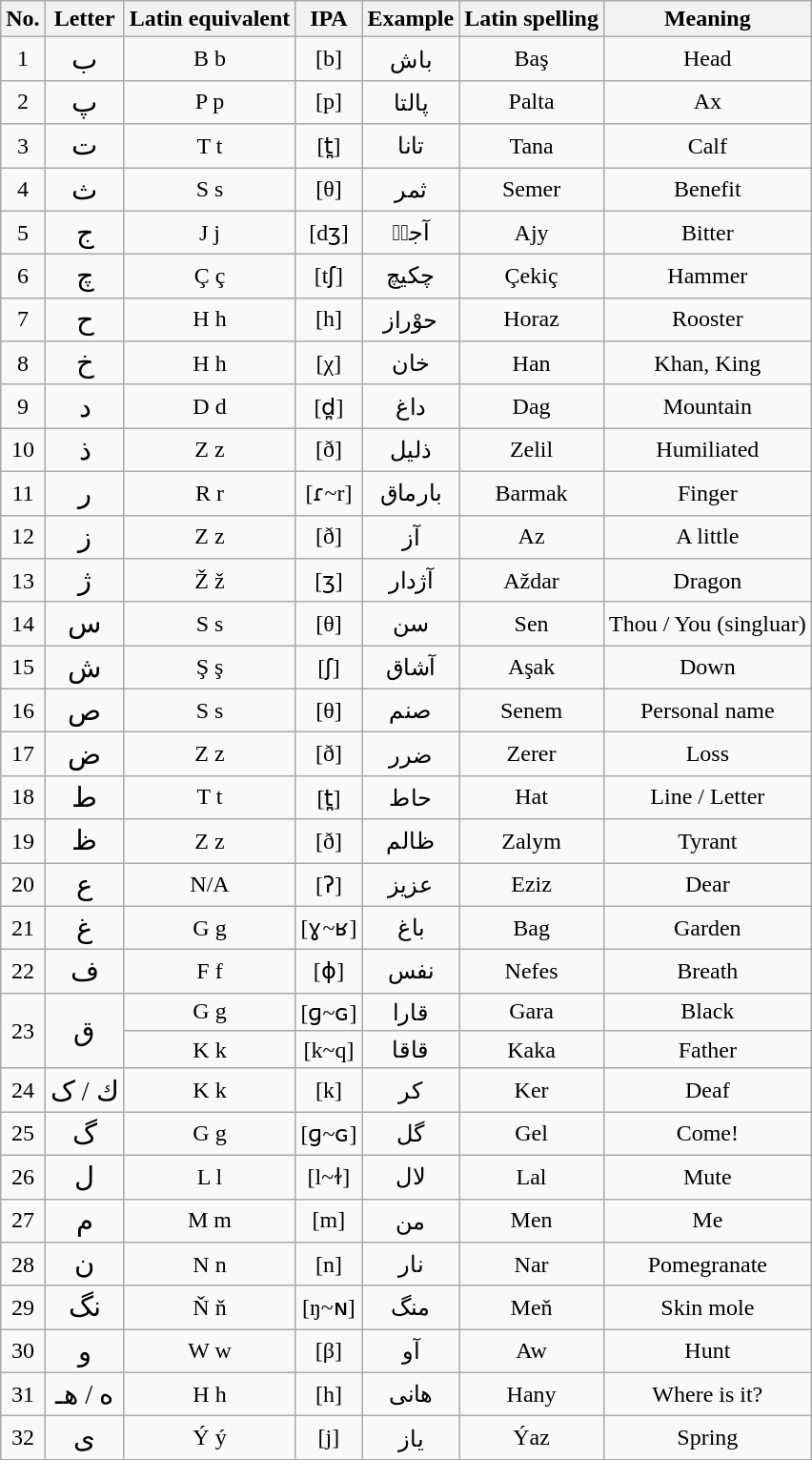<table class="wikitable" style="text-align:center;">
<tr>
<th>No.</th>
<th>Letter</th>
<th>Latin equivalent</th>
<th>IPA</th>
<th>Example</th>
<th>Latin spelling</th>
<th>Meaning</th>
</tr>
<tr>
<td>1</td>
<td><big>ب</big></td>
<td>B b</td>
<td>[b]</td>
<td>باش</td>
<td>Baş</td>
<td>Head</td>
</tr>
<tr>
<td>2</td>
<td><big>پ</big></td>
<td>P  p</td>
<td>[p]</td>
<td>پالتا</td>
<td>Palta</td>
<td>Ax</td>
</tr>
<tr>
<td>3</td>
<td><big>ت</big></td>
<td>T t</td>
<td>[t̪]</td>
<td>تانا</td>
<td>Tana</td>
<td>Calf</td>
</tr>
<tr>
<td>4</td>
<td><big>ث</big></td>
<td>S s</td>
<td>[θ]</td>
<td>ثمر</td>
<td>Semer</td>
<td>Benefit</td>
</tr>
<tr>
<td>5</td>
<td><big>ج</big></td>
<td>J j</td>
<td>[dʒ]</td>
<td>آجیٛ</td>
<td>Ajy</td>
<td>Bitter</td>
</tr>
<tr>
<td>6</td>
<td><big>چ</big></td>
<td>Ç  ç</td>
<td>[tʃ]</td>
<td>چکیچ</td>
<td>Çekiç</td>
<td>Hammer</td>
</tr>
<tr>
<td>7</td>
<td><big>ح</big></td>
<td>H h</td>
<td>[h]</td>
<td>حو‌ْراز</td>
<td>Horaz</td>
<td>Rooster</td>
</tr>
<tr>
<td>8</td>
<td><big>خ</big></td>
<td>H h</td>
<td>[χ]</td>
<td>خان</td>
<td>Han</td>
<td>Khan, King</td>
</tr>
<tr>
<td>9</td>
<td><big>د</big></td>
<td>D d</td>
<td>[d̪]</td>
<td>داغ</td>
<td>Dag</td>
<td>Mountain</td>
</tr>
<tr>
<td>10</td>
<td><big>ذ</big></td>
<td>Z z</td>
<td>[ð]</td>
<td>ذلیل</td>
<td>Zelil</td>
<td>Humiliated</td>
</tr>
<tr>
<td>11</td>
<td><big>ر</big></td>
<td>R r</td>
<td>[ɾ~r]</td>
<td>بارماق</td>
<td>Barmak</td>
<td>Finger</td>
</tr>
<tr>
<td>12</td>
<td><big>ز</big></td>
<td>Z z</td>
<td>[ð]</td>
<td>آز</td>
<td>Az</td>
<td>A little</td>
</tr>
<tr>
<td>13</td>
<td><big>ژ</big></td>
<td>Ž ž</td>
<td>[ʒ]</td>
<td>آژدار</td>
<td>Aždar</td>
<td>Dragon</td>
</tr>
<tr>
<td>14</td>
<td><big>س</big></td>
<td>S s</td>
<td>[θ]</td>
<td>سن</td>
<td>Sen</td>
<td>Thou / You (singluar)</td>
</tr>
<tr>
<td>15</td>
<td><big>ش</big></td>
<td>Ş ş</td>
<td>[ʃ]</td>
<td>آشاق</td>
<td>Aşak</td>
<td>Down</td>
</tr>
<tr>
<td>16</td>
<td><big>ص</big></td>
<td>S s</td>
<td>[θ]</td>
<td>صنم</td>
<td>Senem</td>
<td>Personal name</td>
</tr>
<tr>
<td>17</td>
<td><big>ض</big></td>
<td>Z z</td>
<td>[ð]</td>
<td>ضرر</td>
<td>Zerer</td>
<td>Loss</td>
</tr>
<tr>
<td>18</td>
<td><big>ط</big></td>
<td>T t</td>
<td>[t̪]</td>
<td>حاط</td>
<td>Hat</td>
<td>Line / Letter</td>
</tr>
<tr>
<td>19</td>
<td><big>ظ</big></td>
<td>Z z</td>
<td>[ð]</td>
<td>ظالم</td>
<td>Zalym</td>
<td>Tyrant</td>
</tr>
<tr>
<td>20</td>
<td><big>ع</big></td>
<td>N/A</td>
<td>[ʔ]</td>
<td>عزیز</td>
<td>Eziz</td>
<td>Dear</td>
</tr>
<tr>
<td>21</td>
<td><big>غ</big></td>
<td>G g</td>
<td>[ɣ~ʁ]</td>
<td>باغ</td>
<td>Bag</td>
<td>Garden</td>
</tr>
<tr>
<td>22</td>
<td><big>ف</big></td>
<td>F f</td>
<td>[ɸ]</td>
<td>نفس</td>
<td>Nefes</td>
<td>Breath</td>
</tr>
<tr>
<td rowspan="2">23</td>
<td rowspan="2"><big>ق </big></td>
<td>G  g</td>
<td>[ɡ~ɢ]</td>
<td>قارا</td>
<td>Gara</td>
<td>Black</td>
</tr>
<tr>
<td>K k</td>
<td>[k~q]</td>
<td>قاقا</td>
<td>Kaka</td>
<td>Father</td>
</tr>
<tr>
<td>24</td>
<td><big>ك / ک</big></td>
<td>K k</td>
<td>[k]</td>
<td>کر</td>
<td>Ker</td>
<td>Deaf</td>
</tr>
<tr>
<td>25</td>
<td><big>گ</big></td>
<td>G g</td>
<td>[ɡ~ɢ]</td>
<td>گل</td>
<td>Gel</td>
<td>Come!</td>
</tr>
<tr>
<td>26</td>
<td><big>ل</big></td>
<td>L l</td>
<td>[l~ɫ]</td>
<td>لال</td>
<td>Lal</td>
<td>Mute</td>
</tr>
<tr>
<td>27</td>
<td><big>م</big></td>
<td>M m</td>
<td>[m]</td>
<td>من</td>
<td>Men</td>
<td>Me</td>
</tr>
<tr>
<td>28</td>
<td><big>ن</big></td>
<td>N n</td>
<td>[n]</td>
<td>نار</td>
<td>Nar</td>
<td>Pomegranate</td>
</tr>
<tr>
<td>29</td>
<td><big>نگ</big></td>
<td>Ň ň</td>
<td>[ŋ~ɴ]</td>
<td>منگ</td>
<td>Meň</td>
<td>Skin mole</td>
</tr>
<tr>
<td>30</td>
<td><big>و</big></td>
<td>W w</td>
<td>[β]</td>
<td>آو</td>
<td>Aw</td>
<td>Hunt</td>
</tr>
<tr>
<td>31</td>
<td><big>ه / هـ</big></td>
<td>H h</td>
<td>[h]</td>
<td>هانی</td>
<td>Hany</td>
<td>Where is it?</td>
</tr>
<tr>
<td>32</td>
<td><big>ی</big></td>
<td>Ý ý</td>
<td>[j]</td>
<td>یاز</td>
<td>Ýaz</td>
<td>Spring</td>
</tr>
</table>
